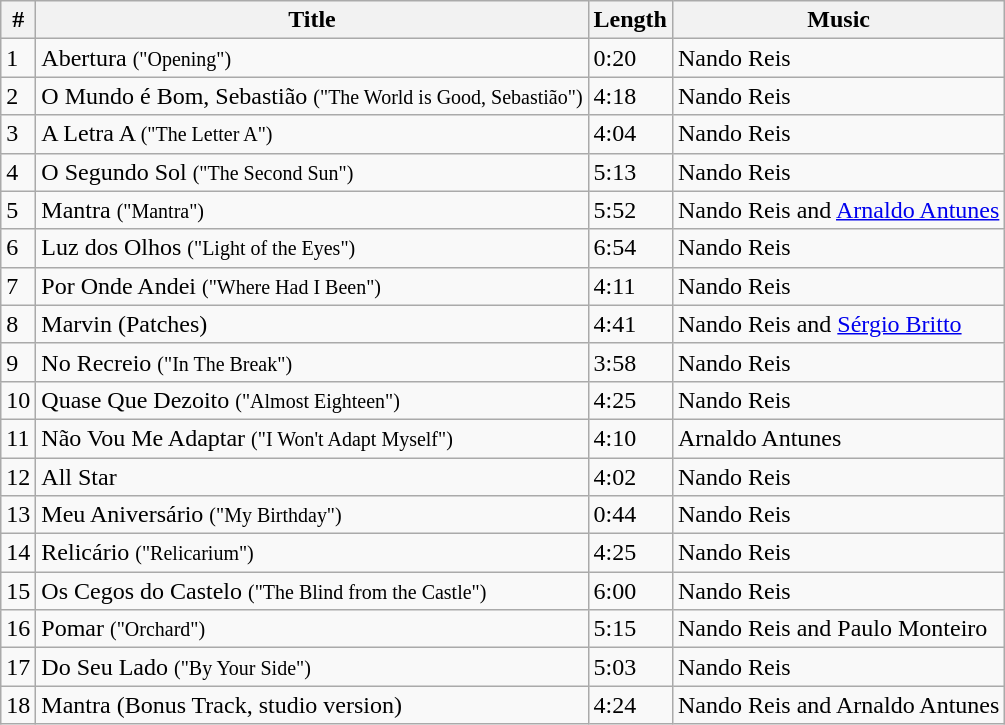<table class="wikitable">
<tr>
<th>#</th>
<th>Title</th>
<th>Length</th>
<th>Music</th>
</tr>
<tr>
<td rowspan="1">1</td>
<td>Abertura <small>("Opening")</small></td>
<td>0:20</td>
<td>Nando Reis</td>
</tr>
<tr>
<td rowspan="1">2</td>
<td>O Mundo é Bom, Sebastião <small>("The World is Good, Sebastião")</small></td>
<td>4:18</td>
<td>Nando Reis</td>
</tr>
<tr>
<td rowspan="1">3</td>
<td>A Letra A <small>("The Letter A")</small></td>
<td>4:04</td>
<td>Nando Reis</td>
</tr>
<tr>
<td rowspan="1">4</td>
<td>O Segundo Sol <small>("The Second Sun")</small></td>
<td>5:13</td>
<td>Nando Reis</td>
</tr>
<tr>
<td rowspan="1">5</td>
<td>Mantra <small>("Mantra")</small></td>
<td>5:52</td>
<td>Nando Reis and <a href='#'>Arnaldo Antunes</a></td>
</tr>
<tr>
<td rowspan="1">6</td>
<td>Luz dos Olhos <small>("Light of the Eyes")</small></td>
<td>6:54</td>
<td>Nando Reis</td>
</tr>
<tr>
<td rowspan="1">7</td>
<td>Por Onde Andei <small>("Where Had I Been")</small></td>
<td>4:11</td>
<td>Nando Reis</td>
</tr>
<tr>
<td rowspan="1">8</td>
<td>Marvin (Patches)</td>
<td>4:41</td>
<td>Nando Reis and <a href='#'>Sérgio Britto</a></td>
</tr>
<tr>
<td rowspan="1">9</td>
<td>No Recreio <small>("In The Break")</small></td>
<td>3:58</td>
<td>Nando Reis</td>
</tr>
<tr>
<td rowspan="1">10</td>
<td>Quase Que Dezoito <small>("Almost Eighteen")</small></td>
<td>4:25</td>
<td>Nando Reis</td>
</tr>
<tr>
<td rowspan="1">11</td>
<td>Não Vou Me Adaptar <small>("I Won't Adapt Myself")</small></td>
<td>4:10</td>
<td>Arnaldo Antunes</td>
</tr>
<tr>
<td rowspan="1">12</td>
<td>All Star</td>
<td>4:02</td>
<td>Nando Reis</td>
</tr>
<tr>
<td rowspan="1">13</td>
<td>Meu Aniversário <small>("My Birthday")</small></td>
<td>0:44</td>
<td>Nando Reis</td>
</tr>
<tr>
<td rowspan="1">14</td>
<td>Relicário <small>("Relicarium")</small></td>
<td>4:25</td>
<td>Nando Reis</td>
</tr>
<tr>
<td rowspan="1">15</td>
<td>Os Cegos do Castelo <small>("The Blind from the Castle")</small></td>
<td>6:00</td>
<td>Nando Reis</td>
</tr>
<tr>
<td rowspan="1">16</td>
<td>Pomar <small>("Orchard")</small></td>
<td>5:15</td>
<td>Nando Reis and Paulo Monteiro</td>
</tr>
<tr>
<td rowspan="1">17</td>
<td>Do Seu Lado <small>("By Your Side")</small></td>
<td>5:03</td>
<td>Nando Reis</td>
</tr>
<tr>
<td rowspan="1">18</td>
<td>Mantra (Bonus Track, studio version)</td>
<td>4:24</td>
<td>Nando Reis and Arnaldo Antunes</td>
</tr>
</table>
